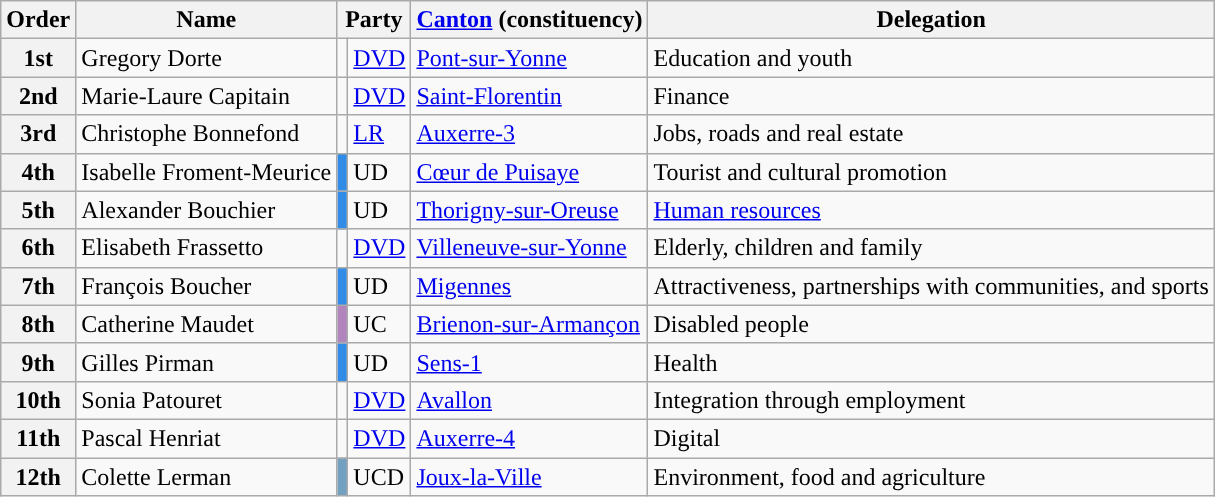<table class="wikitable sortable">
<tr>
<th>Order</th>
<th>Name</th>
<th colspan="2">Party</th>
<th><a href='#'>Canton</a> (constituency)</th>
<th>Delegation</th>
</tr>
<tr>
<th>1st</th>
<td>Gregory Dorte</td>
<td style="color:inherit;background:"></td>
<td><a href='#'>DVD</a></td>
<td><a href='#'>Pont-sur-Yonne</a></td>
<td>Education and youth</td>
</tr>
<tr>
<th>2nd</th>
<td>Marie-Laure Capitain</td>
<td style="color:inherit;background:"></td>
<td><a href='#'>DVD</a></td>
<td><a href='#'>Saint-Florentin</a></td>
<td>Finance</td>
</tr>
<tr>
<th>3rd</th>
<td>Christophe Bonnefond</td>
<td style="color:inherit;background:"></td>
<td><a href='#'>LR</a></td>
<td><a href='#'>Auxerre-3</a></td>
<td>Jobs, roads and real estate</td>
</tr>
<tr>
<th>4th</th>
<td>Isabelle Froment-Meurice</td>
<td style="color:inherit;background:#318CE7"></td>
<td>UD</td>
<td><a href='#'>Cœur de Puisaye</a></td>
<td>Tourist and cultural promotion</td>
</tr>
<tr>
<th>5th</th>
<td>Alexander Bouchier</td>
<td style="color:inherit;background:#318CE7"></td>
<td>UD</td>
<td><a href='#'>Thorigny-sur-Oreuse</a></td>
<td><a href='#'>Human resources</a></td>
</tr>
<tr>
<th>6th</th>
<td>Elisabeth Frassetto</td>
<td style="color:inherit;background:"></td>
<td><a href='#'>DVD</a></td>
<td><a href='#'>Villeneuve-sur-Yonne</a></td>
<td>Elderly, children and family</td>
</tr>
<tr>
<th>7th</th>
<td>François Boucher</td>
<td style="color:inherit;background:#318CE7"></td>
<td>UD</td>
<td><a href='#'>Migennes</a></td>
<td>Attractiveness, partnerships with communities, and sports</td>
</tr>
<tr>
<th>8th</th>
<td>Catherine Maudet</td>
<td style="color:inherit;background:#B284BE"></td>
<td>UC</td>
<td><a href='#'>Brienon-sur-Armançon</a></td>
<td>Disabled people</td>
</tr>
<tr>
<th>9th</th>
<td>Gilles Pirman</td>
<td style="color:inherit;background:#318CE7"></td>
<td>UD</td>
<td><a href='#'>Sens-1</a></td>
<td>Health</td>
</tr>
<tr>
<th>10th</th>
<td>Sonia Patouret</td>
<td style="color:inherit;background:"></td>
<td><a href='#'>DVD</a></td>
<td><a href='#'>Avallon</a></td>
<td>Integration through employment</td>
</tr>
<tr>
<th>11th</th>
<td>Pascal Henriat</td>
<td style="color:inherit;background:"></td>
<td><a href='#'>DVD</a></td>
<td><a href='#'>Auxerre-4</a></td>
<td>Digital</td>
</tr>
<tr>
<th>12th</th>
<td>Colette Lerman</td>
<td style="color:inherit;background:#72A0C1"></td>
<td>UCD</td>
<td><a href='#'>Joux-la-Ville</a></td>
<td>Environment, food and agriculture</td>
</tr>
</table>
